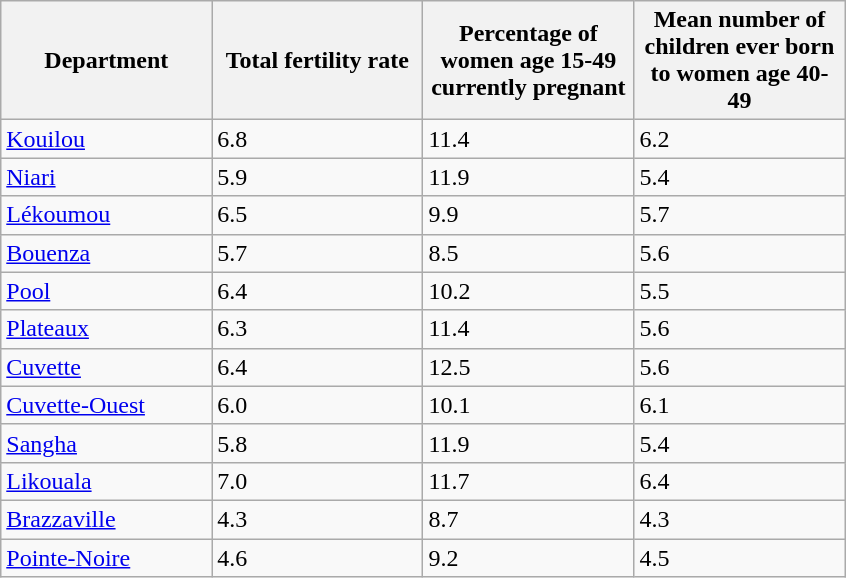<table class="wikitable sortable">
<tr>
<th style="width:100pt;">Department</th>
<th style="width:100pt;">Total fertility rate</th>
<th style="width:100pt;">Percentage of women age 15-49 currently pregnant</th>
<th style="width:100pt;">Mean number of children ever born to women age 40-49</th>
</tr>
<tr>
<td><a href='#'>Kouilou</a></td>
<td>6.8</td>
<td>11.4</td>
<td>6.2</td>
</tr>
<tr>
<td><a href='#'>Niari</a></td>
<td>5.9</td>
<td>11.9</td>
<td>5.4</td>
</tr>
<tr>
<td><a href='#'>Lékoumou</a></td>
<td>6.5</td>
<td>9.9</td>
<td>5.7</td>
</tr>
<tr>
<td><a href='#'>Bouenza</a></td>
<td>5.7</td>
<td>8.5</td>
<td>5.6</td>
</tr>
<tr>
<td><a href='#'>Pool</a></td>
<td>6.4</td>
<td>10.2</td>
<td>5.5</td>
</tr>
<tr>
<td><a href='#'>Plateaux</a></td>
<td>6.3</td>
<td>11.4</td>
<td>5.6</td>
</tr>
<tr>
<td><a href='#'>Cuvette</a></td>
<td>6.4</td>
<td>12.5</td>
<td>5.6</td>
</tr>
<tr>
<td><a href='#'>Cuvette-Ouest</a></td>
<td>6.0</td>
<td>10.1</td>
<td>6.1</td>
</tr>
<tr>
<td><a href='#'>Sangha</a></td>
<td>5.8</td>
<td>11.9</td>
<td>5.4</td>
</tr>
<tr>
<td><a href='#'>Likouala</a></td>
<td>7.0</td>
<td>11.7</td>
<td>6.4</td>
</tr>
<tr>
<td><a href='#'>Brazzaville</a></td>
<td>4.3</td>
<td>8.7</td>
<td>4.3</td>
</tr>
<tr>
<td><a href='#'>Pointe-Noire</a></td>
<td>4.6</td>
<td>9.2</td>
<td>4.5</td>
</tr>
</table>
